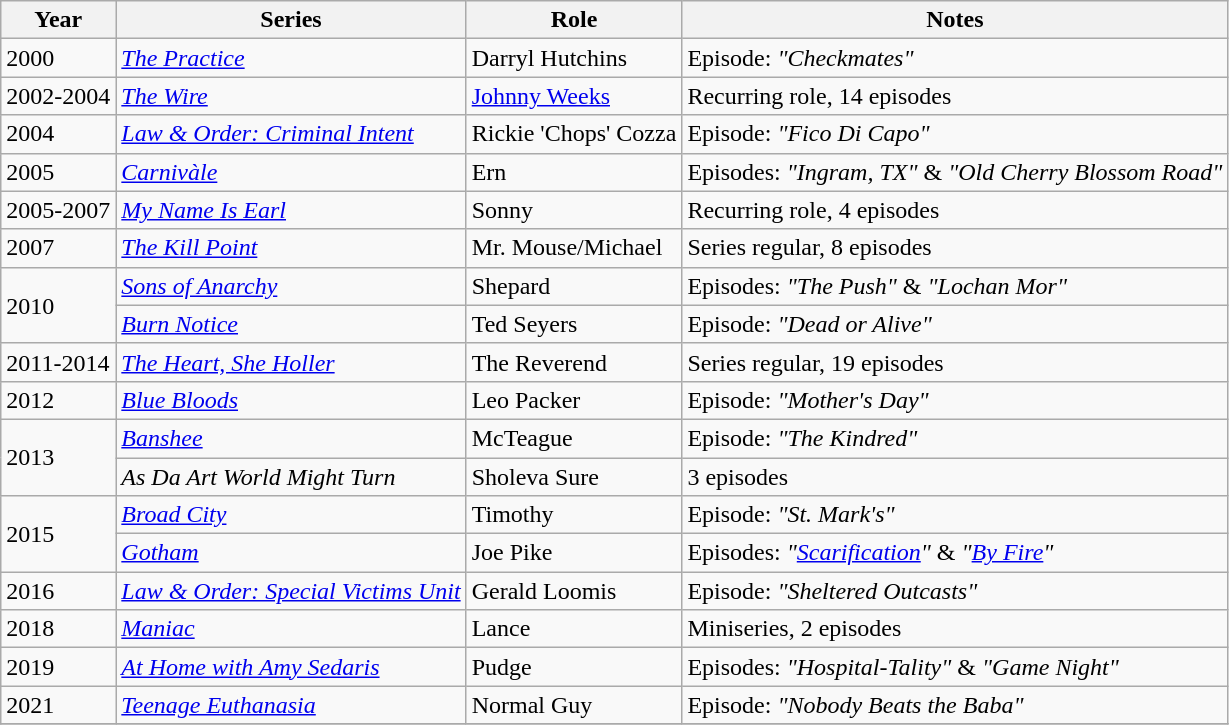<table class="wikitable sortable">
<tr>
<th>Year</th>
<th>Series</th>
<th>Role</th>
<th>Notes</th>
</tr>
<tr>
<td>2000</td>
<td><em><a href='#'>The Practice</a></em></td>
<td>Darryl Hutchins</td>
<td>Episode: <em>"Checkmates"</em></td>
</tr>
<tr>
<td>2002-2004</td>
<td><em><a href='#'>The Wire</a></em></td>
<td><a href='#'>Johnny Weeks</a></td>
<td>Recurring role, 14 episodes</td>
</tr>
<tr>
<td>2004</td>
<td><em><a href='#'>Law & Order: Criminal Intent</a></em></td>
<td>Rickie 'Chops' Cozza</td>
<td>Episode: <em>"Fico Di Capo"</em></td>
</tr>
<tr>
<td>2005</td>
<td><em><a href='#'>Carnivàle</a></em></td>
<td>Ern</td>
<td>Episodes: <em>"Ingram, TX"</em> & <em>"Old Cherry Blossom Road"</em></td>
</tr>
<tr>
<td>2005-2007</td>
<td><em><a href='#'>My Name Is Earl</a></em></td>
<td>Sonny</td>
<td>Recurring role, 4 episodes</td>
</tr>
<tr>
<td>2007</td>
<td><em><a href='#'>The Kill Point</a></em></td>
<td>Mr. Mouse/Michael</td>
<td>Series regular, 8 episodes</td>
</tr>
<tr>
<td rowspan="2">2010</td>
<td><em><a href='#'>Sons of Anarchy</a></em></td>
<td>Shepard</td>
<td>Episodes: <em>"The Push"</em> & <em>"Lochan Mor"</em></td>
</tr>
<tr>
<td><em><a href='#'>Burn Notice</a></em></td>
<td>Ted Seyers</td>
<td>Episode: <em>"Dead or Alive"</em></td>
</tr>
<tr>
<td>2011-2014</td>
<td><em><a href='#'>The Heart, She Holler</a></em></td>
<td>The Reverend</td>
<td>Series regular, 19 episodes</td>
</tr>
<tr>
<td>2012</td>
<td><em><a href='#'>Blue Bloods</a></em></td>
<td>Leo Packer</td>
<td>Episode: <em>"Mother's Day"</em></td>
</tr>
<tr>
<td rowspan="2">2013</td>
<td><em><a href='#'>Banshee</a></em></td>
<td>McTeague</td>
<td>Episode: <em>"The Kindred"</em></td>
</tr>
<tr>
<td><em>As Da Art World Might Turn</em></td>
<td>Sholeva Sure</td>
<td>3 episodes</td>
</tr>
<tr>
<td rowspan="2">2015</td>
<td><em><a href='#'>Broad City</a></em></td>
<td>Timothy</td>
<td>Episode: <em>"St. Mark's"</em></td>
</tr>
<tr>
<td><em><a href='#'>Gotham</a></em></td>
<td>Joe Pike</td>
<td>Episodes: <em>"<a href='#'>Scarification</a>"</em> & <em>"<a href='#'>By Fire</a>"</em></td>
</tr>
<tr>
<td>2016</td>
<td><em><a href='#'>Law & Order: Special Victims Unit</a></em></td>
<td>Gerald Loomis</td>
<td>Episode: <em>"Sheltered Outcasts"</em></td>
</tr>
<tr>
<td>2018</td>
<td><em><a href='#'>Maniac</a></em></td>
<td>Lance</td>
<td>Miniseries, 2 episodes</td>
</tr>
<tr>
<td>2019</td>
<td><em><a href='#'>At Home with Amy Sedaris</a></em></td>
<td>Pudge</td>
<td>Episodes: <em>"Hospital-Tality"</em> & <em>"Game Night"</em></td>
</tr>
<tr>
<td>2021</td>
<td><em><a href='#'>Teenage Euthanasia</a></em></td>
<td>Normal Guy</td>
<td>Episode: <em>"Nobody Beats the Baba"</em></td>
</tr>
<tr>
</tr>
</table>
